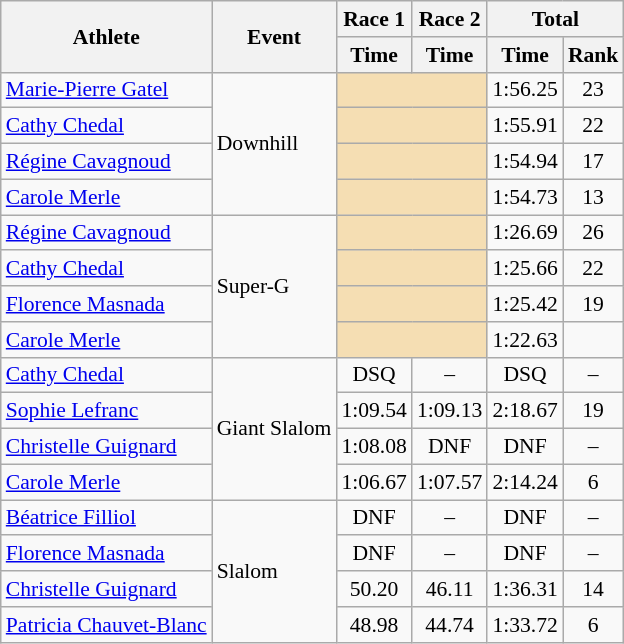<table class="wikitable" style="font-size:90%">
<tr>
<th rowspan="2">Athlete</th>
<th rowspan="2">Event</th>
<th>Race 1</th>
<th>Race 2</th>
<th colspan="2">Total</th>
</tr>
<tr>
<th>Time</th>
<th>Time</th>
<th>Time</th>
<th>Rank</th>
</tr>
<tr>
<td><a href='#'>Marie-Pierre Gatel</a></td>
<td rowspan="4">Downhill</td>
<td colspan="2" bgcolor="wheat"></td>
<td align="center">1:56.25</td>
<td align="center">23</td>
</tr>
<tr>
<td><a href='#'>Cathy Chedal</a></td>
<td colspan="2" bgcolor="wheat"></td>
<td align="center">1:55.91</td>
<td align="center">22</td>
</tr>
<tr>
<td><a href='#'>Régine Cavagnoud</a></td>
<td colspan="2" bgcolor="wheat"></td>
<td align="center">1:54.94</td>
<td align="center">17</td>
</tr>
<tr>
<td><a href='#'>Carole Merle</a></td>
<td colspan="2" bgcolor="wheat"></td>
<td align="center">1:54.73</td>
<td align="center">13</td>
</tr>
<tr>
<td><a href='#'>Régine Cavagnoud</a></td>
<td rowspan="4">Super-G</td>
<td colspan="2" bgcolor="wheat"></td>
<td align="center">1:26.69</td>
<td align="center">26</td>
</tr>
<tr>
<td><a href='#'>Cathy Chedal</a></td>
<td colspan="2" bgcolor="wheat"></td>
<td align="center">1:25.66</td>
<td align="center">22</td>
</tr>
<tr>
<td><a href='#'>Florence Masnada</a></td>
<td colspan="2" bgcolor="wheat"></td>
<td align="center">1:25.42</td>
<td align="center">19</td>
</tr>
<tr>
<td><a href='#'>Carole Merle</a></td>
<td colspan="2" bgcolor="wheat"></td>
<td align="center">1:22.63</td>
<td align="center"></td>
</tr>
<tr>
<td><a href='#'>Cathy Chedal</a></td>
<td rowspan="4">Giant Slalom</td>
<td align="center">DSQ</td>
<td align="center">–</td>
<td align="center">DSQ</td>
<td align="center">–</td>
</tr>
<tr>
<td><a href='#'>Sophie Lefranc</a></td>
<td align="center">1:09.54</td>
<td align="center">1:09.13</td>
<td align="center">2:18.67</td>
<td align="center">19</td>
</tr>
<tr>
<td><a href='#'>Christelle Guignard</a></td>
<td align="center">1:08.08</td>
<td align="center">DNF</td>
<td align="center">DNF</td>
<td align="center">–</td>
</tr>
<tr>
<td><a href='#'>Carole Merle</a></td>
<td align="center">1:06.67</td>
<td align="center">1:07.57</td>
<td align="center">2:14.24</td>
<td align="center">6</td>
</tr>
<tr>
<td><a href='#'>Béatrice Filliol</a></td>
<td rowspan="4">Slalom</td>
<td align="center">DNF</td>
<td align="center">–</td>
<td align="center">DNF</td>
<td align="center">–</td>
</tr>
<tr>
<td><a href='#'>Florence Masnada</a></td>
<td align="center">DNF</td>
<td align="center">–</td>
<td align="center">DNF</td>
<td align="center">–</td>
</tr>
<tr>
<td><a href='#'>Christelle Guignard</a></td>
<td align="center">50.20</td>
<td align="center">46.11</td>
<td align="center">1:36.31</td>
<td align="center">14</td>
</tr>
<tr>
<td><a href='#'>Patricia Chauvet-Blanc</a></td>
<td align="center">48.98</td>
<td align="center">44.74</td>
<td align="center">1:33.72</td>
<td align="center">6</td>
</tr>
</table>
